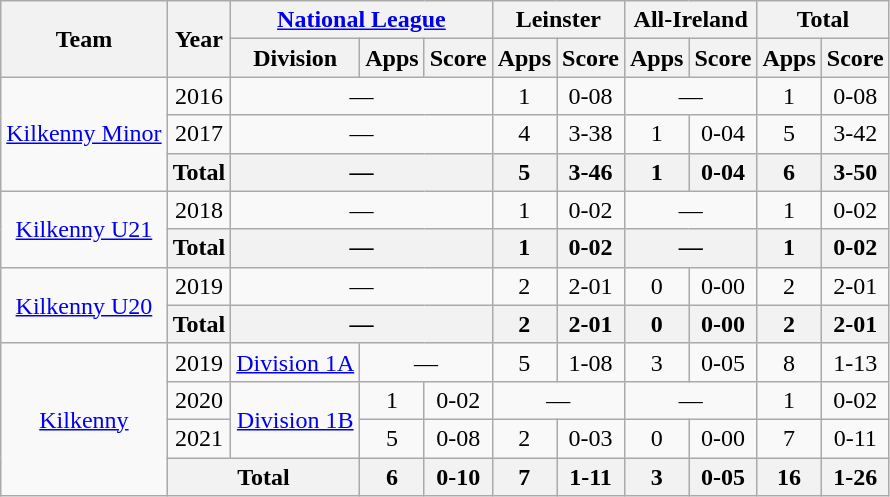<table class="wikitable" style="text-align:center">
<tr>
<th rowspan="2">Team</th>
<th rowspan="2">Year</th>
<th colspan="3"><a href='#'>National League</a></th>
<th colspan="2">Leinster</th>
<th colspan="2">All-Ireland</th>
<th colspan="2">Total</th>
</tr>
<tr>
<th>Division</th>
<th>Apps</th>
<th>Score</th>
<th>Apps</th>
<th>Score</th>
<th>Apps</th>
<th>Score</th>
<th>Apps</th>
<th>Score</th>
</tr>
<tr>
<td rowspan="3"><a href='#'>Kilkenny Minor</a></td>
<td>2016</td>
<td colspan=3>—</td>
<td>1</td>
<td>0-08</td>
<td colspan=2>—</td>
<td>1</td>
<td>0-08</td>
</tr>
<tr>
<td>2017</td>
<td colspan=3>—</td>
<td>4</td>
<td>3-38</td>
<td>1</td>
<td>0-04</td>
<td>5</td>
<td>3-42</td>
</tr>
<tr>
<th>Total</th>
<th colspan=3>—</th>
<th>5</th>
<th>3-46</th>
<th>1</th>
<th>0-04</th>
<th>6</th>
<th>3-50</th>
</tr>
<tr>
<td rowspan="2"><a href='#'>Kilkenny U21</a></td>
<td>2018</td>
<td colspan=3>—</td>
<td>1</td>
<td>0-02</td>
<td colspan=2>—</td>
<td>1</td>
<td>0-02</td>
</tr>
<tr>
<th>Total</th>
<th colspan=3>—</th>
<th>1</th>
<th>0-02</th>
<th colspan=2>—</th>
<th>1</th>
<th>0-02</th>
</tr>
<tr>
<td rowspan="2"><a href='#'>Kilkenny U20</a></td>
<td>2019</td>
<td colspan=3>—</td>
<td>2</td>
<td>2-01</td>
<td>0</td>
<td>0-00</td>
<td>2</td>
<td>2-01</td>
</tr>
<tr>
<th>Total</th>
<th colspan=3>—</th>
<th>2</th>
<th>2-01</th>
<th>0</th>
<th>0-00</th>
<th>2</th>
<th>2-01</th>
</tr>
<tr>
<td rowspan="4"><a href='#'>Kilkenny</a></td>
<td>2019</td>
<td rowspan="1"><a href='#'>Division 1A</a></td>
<td colspan=2>—</td>
<td>5</td>
<td>1-08</td>
<td>3</td>
<td>0-05</td>
<td>8</td>
<td>1-13</td>
</tr>
<tr>
<td>2020</td>
<td rowspan="2"><a href='#'>Division 1B</a></td>
<td>1</td>
<td>0-02</td>
<td colspan=2>—</td>
<td colspan=2>—</td>
<td>1</td>
<td>0-02</td>
</tr>
<tr>
<td>2021</td>
<td>5</td>
<td>0-08</td>
<td>2</td>
<td>0-03</td>
<td>0</td>
<td>0-00</td>
<td>7</td>
<td>0-11</td>
</tr>
<tr>
<th colspan=2>Total</th>
<th>6</th>
<th>0-10</th>
<th>7</th>
<th>1-11</th>
<th>3</th>
<th>0-05</th>
<th>16</th>
<th>1-26</th>
</tr>
</table>
